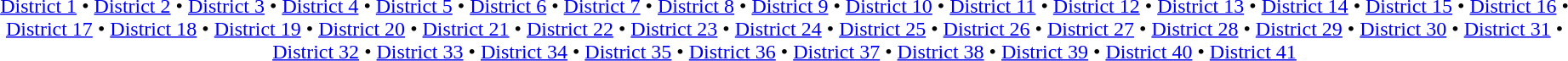<table id=toc class=toc summary=Contents>
<tr>
<td align=center><br><a href='#'>District 1</a> • <a href='#'>District 2</a> • <a href='#'>District 3</a> • <a href='#'>District 4</a> • <a href='#'>District 5</a> • <a href='#'>District 6</a> • <a href='#'>District 7</a> • <a href='#'>District 8</a> • <a href='#'>District 9</a> • <a href='#'>District 10</a> • <a href='#'>District 11</a> • <a href='#'>District 12</a> • <a href='#'>District 13</a> • <a href='#'>District 14</a> • <a href='#'>District 15</a> • <a href='#'>District 16</a> • <a href='#'>District 17</a> • <a href='#'>District 18</a> • <a href='#'>District 19</a> • <a href='#'>District 20</a> • <a href='#'>District 21</a> • <a href='#'>District 22</a> • <a href='#'>District 23</a> • <a href='#'>District 24</a> • <a href='#'>District 25</a> • <a href='#'>District 26</a> • <a href='#'>District 27</a> • <a href='#'>District 28</a> • <a href='#'>District 29</a> • <a href='#'>District 30</a> • <a href='#'>District 31</a> • <a href='#'>District 32</a> • <a href='#'>District 33</a> • <a href='#'>District 34</a> • <a href='#'>District 35</a> • <a href='#'>District 36</a> • <a href='#'>District 37</a> • <a href='#'>District 38</a> • <a href='#'>District 39</a> • <a href='#'>District 40</a> • <a href='#'>District 41</a></td>
</tr>
</table>
